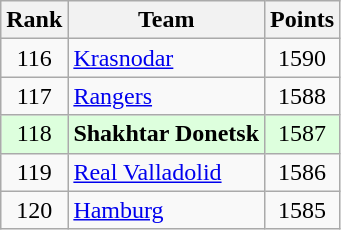<table class="wikitable" style="text-align: center;">
<tr>
<th>Rank</th>
<th>Team</th>
<th>Points</th>
</tr>
<tr>
<td>116</td>
<td align=left> <a href='#'>Krasnodar</a></td>
<td>1590</td>
</tr>
<tr>
<td>117</td>
<td align=left> <a href='#'>Rangers</a></td>
<td>1588</td>
</tr>
<tr bgcolor="#ddffdd">
<td>118</td>
<td align=left> <strong>Shakhtar Donetsk</strong></td>
<td>1587</td>
</tr>
<tr>
<td>119</td>
<td align=left> <a href='#'>Real Valladolid</a></td>
<td>1586</td>
</tr>
<tr>
<td>120</td>
<td align=left> <a href='#'>Hamburg</a></td>
<td>1585</td>
</tr>
</table>
